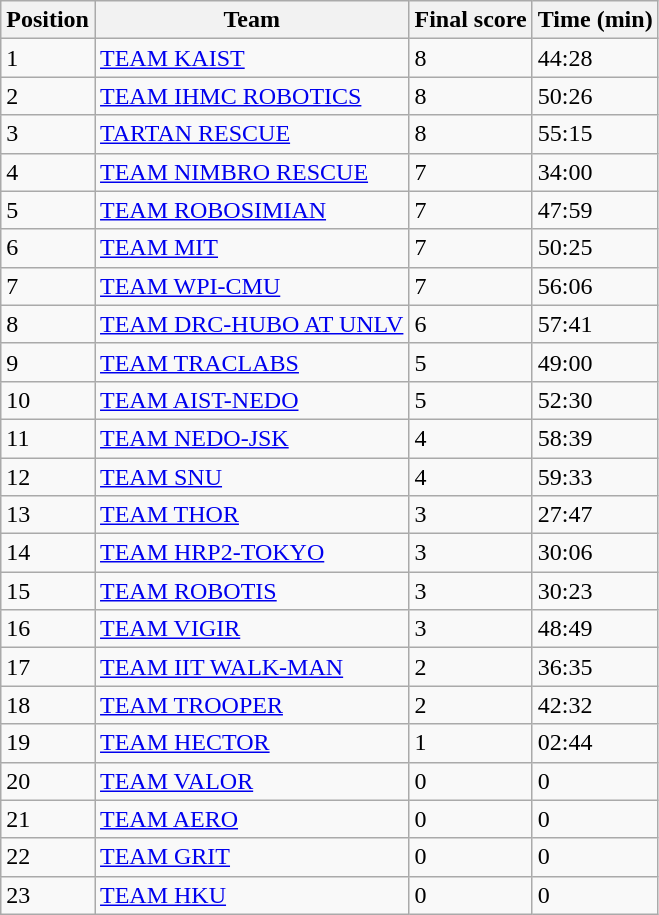<table class="wikitable sortable">
<tr>
<th>Position</th>
<th>Team</th>
<th>Final score</th>
<th>Time (min)</th>
</tr>
<tr>
<td>1</td>
<td><a href='#'>TEAM KAIST</a></td>
<td>8</td>
<td>44:28</td>
</tr>
<tr>
<td>2</td>
<td><a href='#'>TEAM IHMC ROBOTICS</a></td>
<td>8</td>
<td>50:26</td>
</tr>
<tr>
<td>3</td>
<td><a href='#'>TARTAN RESCUE</a></td>
<td>8</td>
<td>55:15</td>
</tr>
<tr>
<td>4</td>
<td><a href='#'>TEAM NIMBRO RESCUE</a></td>
<td>7</td>
<td>34:00</td>
</tr>
<tr>
<td>5</td>
<td><a href='#'>TEAM ROBOSIMIAN</a></td>
<td>7</td>
<td>47:59</td>
</tr>
<tr>
<td>6</td>
<td><a href='#'>TEAM MIT</a></td>
<td>7</td>
<td>50:25</td>
</tr>
<tr>
<td>7</td>
<td><a href='#'>TEAM WPI-CMU</a></td>
<td>7</td>
<td>56:06</td>
</tr>
<tr>
<td>8</td>
<td><a href='#'>TEAM DRC-HUBO AT UNLV</a></td>
<td>6</td>
<td>57:41</td>
</tr>
<tr>
<td>9</td>
<td><a href='#'>TEAM TRACLABS</a></td>
<td>5</td>
<td>49:00</td>
</tr>
<tr>
<td>10</td>
<td><a href='#'>TEAM AIST-NEDO</a></td>
<td>5</td>
<td>52:30</td>
</tr>
<tr>
<td>11</td>
<td><a href='#'>TEAM NEDO-JSK</a></td>
<td>4</td>
<td>58:39</td>
</tr>
<tr>
<td>12</td>
<td><a href='#'>TEAM SNU</a></td>
<td>4</td>
<td>59:33</td>
</tr>
<tr>
<td>13</td>
<td><a href='#'>TEAM THOR</a></td>
<td>3</td>
<td>27:47</td>
</tr>
<tr>
<td>14</td>
<td><a href='#'>TEAM HRP2-TOKYO</a></td>
<td>3</td>
<td>30:06</td>
</tr>
<tr>
<td>15</td>
<td><a href='#'>TEAM ROBOTIS</a></td>
<td>3</td>
<td>30:23</td>
</tr>
<tr>
<td>16</td>
<td><a href='#'>TEAM VIGIR</a></td>
<td>3</td>
<td>48:49</td>
</tr>
<tr>
<td>17</td>
<td><a href='#'>TEAM IIT WALK-MAN</a></td>
<td>2</td>
<td>36:35</td>
</tr>
<tr>
<td>18</td>
<td><a href='#'>TEAM TROOPER</a></td>
<td>2</td>
<td>42:32</td>
</tr>
<tr>
<td>19</td>
<td><a href='#'>TEAM HECTOR</a></td>
<td>1</td>
<td>02:44</td>
</tr>
<tr>
<td>20</td>
<td><a href='#'>TEAM VALOR</a></td>
<td>0</td>
<td>0</td>
</tr>
<tr>
<td>21</td>
<td><a href='#'>TEAM AERO</a></td>
<td>0</td>
<td>0</td>
</tr>
<tr>
<td>22</td>
<td><a href='#'>TEAM GRIT</a></td>
<td>0</td>
<td>0</td>
</tr>
<tr>
<td>23</td>
<td><a href='#'>TEAM HKU</a></td>
<td>0</td>
<td>0</td>
</tr>
</table>
